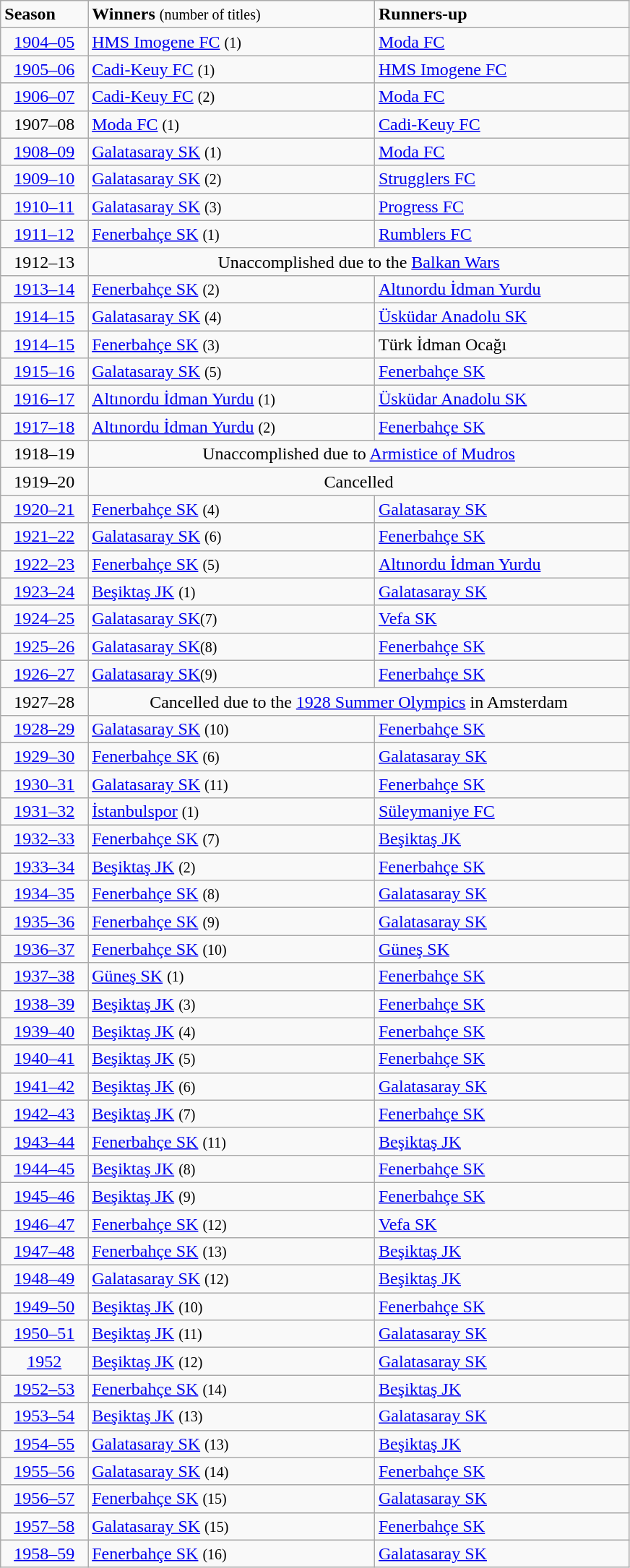<table class="wikitable" width=46%>
<tr>
<td><strong>Season</strong></td>
<td><strong>Winners</strong> <small>(number of titles)</small></td>
<td><strong>Runners-up</strong></td>
</tr>
<tr>
<td align=center><a href='#'>1904–05</a></td>
<td><a href='#'>HMS Imogene FC</a> <small>(1)</small></td>
<td><a href='#'>Moda FC</a></td>
</tr>
<tr>
<td align=center><a href='#'>1905–06</a></td>
<td><a href='#'>Cadi-Keuy FC</a> <small>(1)</small></td>
<td><a href='#'>HMS Imogene FC</a></td>
</tr>
<tr>
<td align=center><a href='#'>1906–07</a></td>
<td><a href='#'>Cadi-Keuy FC</a> <small>(2)</small></td>
<td><a href='#'>Moda FC</a></td>
</tr>
<tr>
<td align=center>1907–08</td>
<td><a href='#'>Moda FC</a> <small>(1)</small></td>
<td><a href='#'>Cadi-Keuy FC</a></td>
</tr>
<tr>
<td align=center><a href='#'>1908–09</a></td>
<td><a href='#'>Galatasaray SK</a> <small>(1)</small></td>
<td><a href='#'>Moda FC</a></td>
</tr>
<tr>
<td align=center><a href='#'>1909–10</a></td>
<td><a href='#'>Galatasaray SK</a> <small>(2)</small></td>
<td><a href='#'>Strugglers FC</a></td>
</tr>
<tr>
<td align=center><a href='#'>1910–11</a></td>
<td><a href='#'>Galatasaray SK</a> <small>(3)</small></td>
<td><a href='#'>Progress FC</a></td>
</tr>
<tr>
<td align=center><a href='#'>1911–12</a></td>
<td><a href='#'>Fenerbahçe SK</a> <small>(1)</small></td>
<td><a href='#'>Rumblers FC</a></td>
</tr>
<tr>
<td align=center>1912–13</td>
<td colspan=21 style="text-align:center;">Unaccomplished due to the <a href='#'>Balkan Wars</a></td>
</tr>
<tr>
<td align=center><a href='#'>1913–14</a></td>
<td><a href='#'>Fenerbahçe SK</a> <small>(2)</small></td>
<td><a href='#'>Altınordu İdman Yurdu</a></td>
</tr>
<tr>
<td align=center><a href='#'>1914–15</a></td>
<td><a href='#'>Galatasaray SK</a> <small>(4)</small></td>
<td><a href='#'>Üsküdar Anadolu SK</a></td>
</tr>
<tr>
<td align=center><a href='#'>1914–15</a></td>
<td><a href='#'>Fenerbahçe SK</a> <small>(3)</small></td>
<td>Türk İdman Ocağı</td>
</tr>
<tr>
<td align=center><a href='#'>1915–16</a></td>
<td><a href='#'>Galatasaray SK</a> <small>(5)</small></td>
<td><a href='#'>Fenerbahçe SK</a></td>
</tr>
<tr>
<td align=center><a href='#'>1916–17</a></td>
<td><a href='#'>Altınordu İdman Yurdu</a> <small>(1)</small></td>
<td><a href='#'>Üsküdar Anadolu SK</a></td>
</tr>
<tr>
<td align=center><a href='#'>1917–18</a></td>
<td><a href='#'>Altınordu İdman Yurdu</a> <small>(2)</small></td>
<td><a href='#'>Fenerbahçe SK</a></td>
</tr>
<tr>
<td align=center>1918–19</td>
<td colspan=2 style="text-align:center;">Unaccomplished due to <a href='#'>Armistice of Mudros</a></td>
</tr>
<tr>
<td align=center>1919–20</td>
<td colspan=2 style="text-align:center;">Cancelled</td>
</tr>
<tr>
<td align=center><a href='#'>1920–21</a></td>
<td><a href='#'>Fenerbahçe SK</a> <small>(4)</small></td>
<td><a href='#'>Galatasaray SK</a></td>
</tr>
<tr>
<td align=center><a href='#'>1921–22</a></td>
<td><a href='#'>Galatasaray SK</a> <small>(6)</small></td>
<td><a href='#'>Fenerbahçe SK</a></td>
</tr>
<tr>
<td align=center><a href='#'>1922–23</a></td>
<td><a href='#'>Fenerbahçe SK</a> <small>(5)</small></td>
<td><a href='#'>Altınordu İdman Yurdu</a></td>
</tr>
<tr>
<td align=center><a href='#'>1923–24</a></td>
<td><a href='#'>Beşiktaş JK</a> <small>(1)</small></td>
<td><a href='#'>Galatasaray SK</a></td>
</tr>
<tr>
<td align=center><a href='#'>1924–25</a></td>
<td><a href='#'>Galatasaray SK</a><small>(7)</small></td>
<td><a href='#'>Vefa SK</a></td>
</tr>
<tr>
<td align=center><a href='#'>1925–26</a></td>
<td><a href='#'>Galatasaray SK</a><small>(8)</small></td>
<td><a href='#'>Fenerbahçe SK</a></td>
</tr>
<tr>
<td align=center><a href='#'>1926–27</a></td>
<td><a href='#'>Galatasaray SK</a><small>(9)</small></td>
<td><a href='#'>Fenerbahçe SK</a></td>
</tr>
<tr>
<td align=center>1927–28</td>
<td colspan=2 style="text-align:center;">Cancelled due to the <a href='#'>1928 Summer Olympics</a> in Amsterdam</td>
</tr>
<tr>
<td align=center><a href='#'>1928–29</a></td>
<td><a href='#'>Galatasaray SK</a> <small>(10)</small></td>
<td><a href='#'>Fenerbahçe SK</a></td>
</tr>
<tr>
<td align=center><a href='#'>1929–30</a></td>
<td><a href='#'>Fenerbahçe SK</a> <small>(6)</small></td>
<td><a href='#'>Galatasaray SK</a></td>
</tr>
<tr>
<td align=center><a href='#'>1930–31</a></td>
<td><a href='#'>Galatasaray SK</a> <small>(11)</small></td>
<td><a href='#'>Fenerbahçe SK</a></td>
</tr>
<tr>
<td align=center><a href='#'>1931–32</a></td>
<td><a href='#'>İstanbulspor</a> <small>(1)</small></td>
<td><a href='#'>Süleymaniye FC</a></td>
</tr>
<tr>
<td align=center><a href='#'>1932–33</a></td>
<td><a href='#'>Fenerbahçe SK</a> <small>(7)</small></td>
<td><a href='#'>Beşiktaş JK</a></td>
</tr>
<tr>
<td align=center><a href='#'>1933–34</a></td>
<td><a href='#'>Beşiktaş JK</a> <small>(2)</small></td>
<td><a href='#'>Fenerbahçe SK</a></td>
</tr>
<tr>
<td align=center><a href='#'>1934–35</a></td>
<td><a href='#'>Fenerbahçe SK</a> <small>(8)</small></td>
<td><a href='#'>Galatasaray SK</a></td>
</tr>
<tr>
<td align=center><a href='#'>1935–36</a></td>
<td><a href='#'>Fenerbahçe SK</a> <small>(9)</small></td>
<td><a href='#'>Galatasaray SK</a></td>
</tr>
<tr>
<td align=center><a href='#'>1936–37</a></td>
<td><a href='#'>Fenerbahçe SK</a> <small>(10)</small></td>
<td><a href='#'>Güneş SK</a></td>
</tr>
<tr>
<td align=center><a href='#'>1937–38</a></td>
<td><a href='#'>Güneş SK</a> <small>(1)</small></td>
<td><a href='#'>Fenerbahçe SK</a></td>
</tr>
<tr>
<td align=center><a href='#'>1938–39</a></td>
<td><a href='#'>Beşiktaş JK</a> <small>(3)</small></td>
<td><a href='#'>Fenerbahçe SK</a></td>
</tr>
<tr>
<td align=center><a href='#'>1939–40</a></td>
<td><a href='#'>Beşiktaş JK</a> <small>(4)</small></td>
<td><a href='#'>Fenerbahçe SK</a></td>
</tr>
<tr>
<td align=center><a href='#'>1940–41</a></td>
<td><a href='#'>Beşiktaş JK</a> <small>(5)</small></td>
<td><a href='#'>Fenerbahçe SK</a></td>
</tr>
<tr>
<td align=center><a href='#'>1941–42</a></td>
<td><a href='#'>Beşiktaş JK</a> <small>(6)</small></td>
<td><a href='#'>Galatasaray SK</a></td>
</tr>
<tr>
<td align=center><a href='#'>1942–43</a></td>
<td><a href='#'>Beşiktaş JK</a> <small>(7)</small></td>
<td><a href='#'>Fenerbahçe SK</a></td>
</tr>
<tr>
<td align=center><a href='#'>1943–44</a></td>
<td><a href='#'>Fenerbahçe SK</a> <small>(11)</small></td>
<td><a href='#'>Beşiktaş JK</a></td>
</tr>
<tr>
<td align=center><a href='#'>1944–45</a></td>
<td><a href='#'>Beşiktaş JK</a> <small>(8)</small></td>
<td><a href='#'>Fenerbahçe SK</a></td>
</tr>
<tr>
<td align=center><a href='#'>1945–46</a></td>
<td><a href='#'>Beşiktaş JK</a> <small>(9)</small></td>
<td><a href='#'>Fenerbahçe SK</a></td>
</tr>
<tr>
<td align=center><a href='#'>1946–47</a></td>
<td><a href='#'>Fenerbahçe SK</a> <small>(12)</small></td>
<td><a href='#'>Vefa SK</a></td>
</tr>
<tr>
<td align=center><a href='#'>1947–48</a></td>
<td><a href='#'>Fenerbahçe SK</a> <small>(13)</small></td>
<td><a href='#'>Beşiktaş JK</a></td>
</tr>
<tr>
<td align=center><a href='#'>1948–49</a></td>
<td><a href='#'>Galatasaray SK</a> <small>(12)</small></td>
<td><a href='#'>Beşiktaş JK</a></td>
</tr>
<tr>
<td align=center><a href='#'>1949–50</a></td>
<td><a href='#'>Beşiktaş JK</a> <small>(10)</small></td>
<td><a href='#'>Fenerbahçe SK</a></td>
</tr>
<tr>
<td align=center><a href='#'>1950–51</a></td>
<td><a href='#'>Beşiktaş JK</a> <small>(11)</small></td>
<td><a href='#'>Galatasaray SK</a></td>
</tr>
<tr>
<td align=center><a href='#'>1952</a></td>
<td><a href='#'>Beşiktaş JK</a> <small>(12)</small></td>
<td><a href='#'>Galatasaray SK</a></td>
</tr>
<tr>
<td align=center><a href='#'>1952–53</a></td>
<td><a href='#'>Fenerbahçe SK</a> <small>(14)</small></td>
<td><a href='#'>Beşiktaş JK</a></td>
</tr>
<tr>
<td align=center><a href='#'>1953–54</a></td>
<td><a href='#'>Beşiktaş JK</a> <small>(13)</small></td>
<td><a href='#'>Galatasaray SK</a></td>
</tr>
<tr>
<td align=center><a href='#'>1954–55</a></td>
<td><a href='#'>Galatasaray SK</a> <small>(13)</small></td>
<td><a href='#'>Beşiktaş JK</a></td>
</tr>
<tr>
<td align=center><a href='#'>1955–56</a></td>
<td><a href='#'>Galatasaray SK</a> <small>(14)</small></td>
<td><a href='#'>Fenerbahçe SK</a></td>
</tr>
<tr>
<td align=center><a href='#'>1956–57</a></td>
<td><a href='#'>Fenerbahçe SK</a> <small>(15)</small></td>
<td><a href='#'>Galatasaray SK</a></td>
</tr>
<tr>
<td align=center><a href='#'>1957–58</a></td>
<td><a href='#'>Galatasaray SK</a> <small>(15)</small></td>
<td><a href='#'>Fenerbahçe SK</a></td>
</tr>
<tr>
<td align=center><a href='#'>1958–59</a></td>
<td><a href='#'>Fenerbahçe SK</a> <small>(16)</small></td>
<td><a href='#'>Galatasaray SK</a></td>
</tr>
</table>
